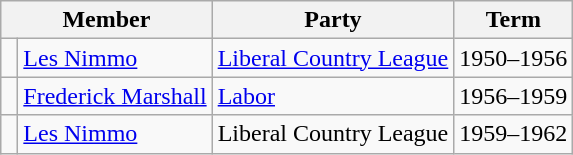<table class="wikitable">
<tr>
<th colspan="2">Member</th>
<th>Party</th>
<th>Term</th>
</tr>
<tr>
<td> </td>
<td><a href='#'>Les Nimmo</a></td>
<td><a href='#'>Liberal Country League</a></td>
<td>1950–1956</td>
</tr>
<tr>
<td> </td>
<td><a href='#'>Frederick Marshall</a></td>
<td><a href='#'>Labor</a></td>
<td>1956–1959</td>
</tr>
<tr>
<td> </td>
<td><a href='#'>Les Nimmo</a></td>
<td>Liberal Country League</td>
<td>1959–1962</td>
</tr>
</table>
